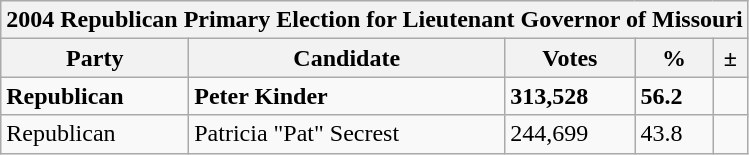<table class="wikitable">
<tr>
<th colspan="5">2004 Republican Primary Election for Lieutenant Governor of Missouri</th>
</tr>
<tr>
<th>Party</th>
<th>Candidate</th>
<th>Votes</th>
<th>%</th>
<th>±</th>
</tr>
<tr>
<td><strong>Republican</strong></td>
<td><strong>Peter Kinder</strong></td>
<td><strong>313,528</strong></td>
<td><strong>56.2</strong></td>
<td></td>
</tr>
<tr>
<td>Republican</td>
<td>Patricia "Pat" Secrest</td>
<td>244,699</td>
<td>43.8</td>
<td></td>
</tr>
</table>
